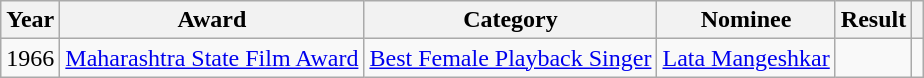<table class="wikitable">
<tr>
<th>Year</th>
<th>Award</th>
<th>Category</th>
<th>Nominee</th>
<th>Result</th>
<th></th>
</tr>
<tr>
<td>1966</td>
<td><a href='#'>Maharashtra State Film Award</a></td>
<td><a href='#'>Best Female Playback Singer</a></td>
<td><a href='#'>Lata Mangeshkar</a></td>
<td></td>
<td></td>
</tr>
</table>
